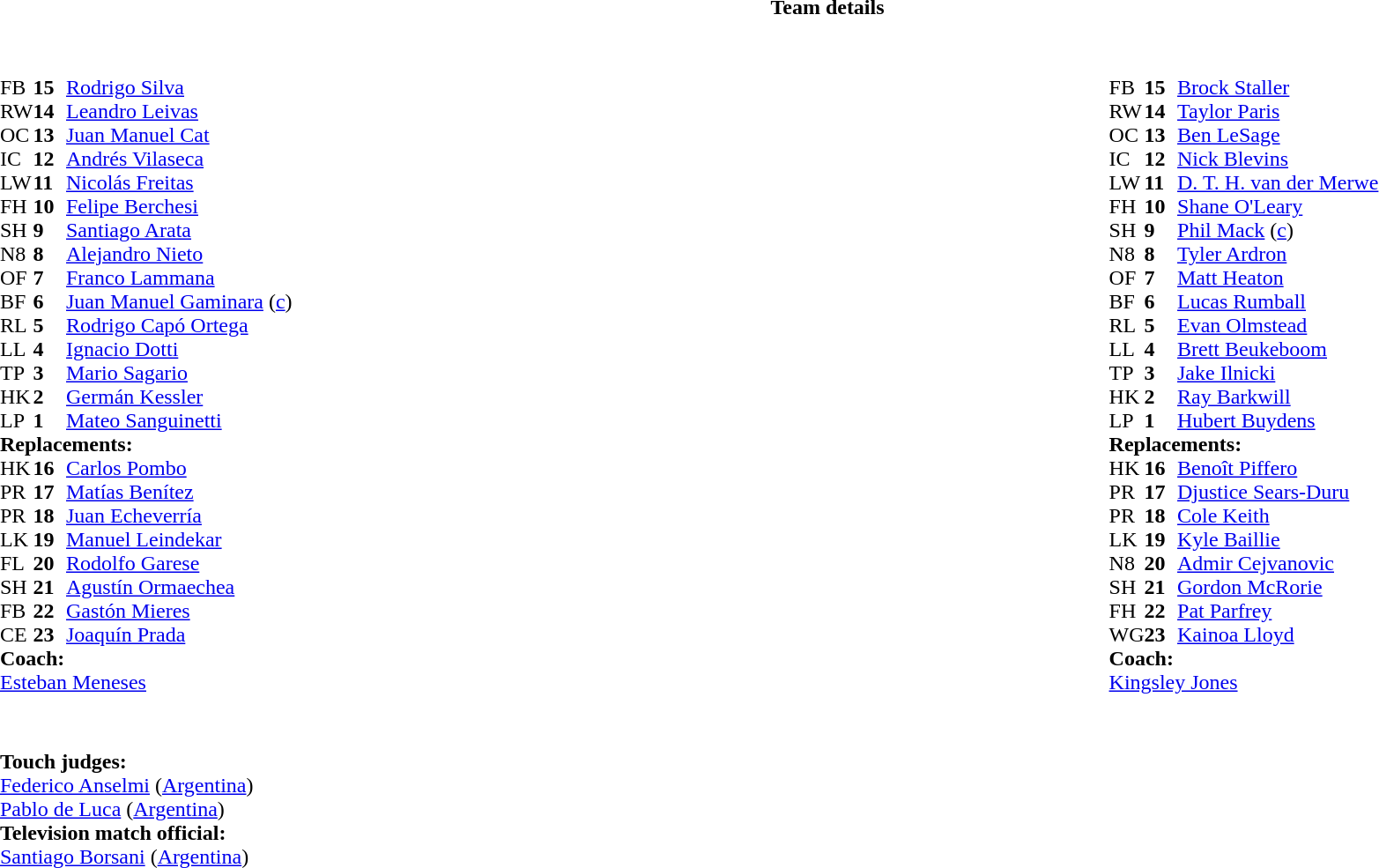<table border="0" width="100%" class="collapsible collapsed">
<tr>
<th>Team details</th>
</tr>
<tr>
<td><br><table width="100%">
<tr>
<td valign="top" width="50%"><br><table style="font-size: 100%" cellspacing="0" cellpadding="0">
<tr>
<th width="25"></th>
<th width="25"></th>
</tr>
<tr>
<td>FB</td>
<td><strong>15</strong></td>
<td><a href='#'>Rodrigo Silva</a></td>
</tr>
<tr>
<td>RW</td>
<td><strong>14</strong></td>
<td><a href='#'>Leandro Leivas</a></td>
<td></td>
<td></td>
</tr>
<tr>
<td>OC</td>
<td><strong>13</strong></td>
<td><a href='#'>Juan Manuel Cat</a></td>
<td></td>
<td></td>
</tr>
<tr>
<td>IC</td>
<td><strong>12</strong></td>
<td><a href='#'>Andrés Vilaseca</a></td>
</tr>
<tr>
<td>LW</td>
<td><strong>11</strong></td>
<td><a href='#'>Nicolás Freitas</a></td>
</tr>
<tr>
<td>FH</td>
<td><strong>10</strong></td>
<td><a href='#'>Felipe Berchesi</a></td>
</tr>
<tr>
<td>SH</td>
<td><strong>9</strong></td>
<td><a href='#'>Santiago Arata</a></td>
<td></td>
<td></td>
</tr>
<tr>
<td>N8</td>
<td><strong>8</strong></td>
<td><a href='#'>Alejandro Nieto</a></td>
<td></td>
<td></td>
</tr>
<tr>
<td>OF</td>
<td><strong>7</strong></td>
<td><a href='#'>Franco Lammana</a></td>
</tr>
<tr>
<td>BF</td>
<td><strong>6</strong></td>
<td><a href='#'>Juan Manuel Gaminara</a> (<a href='#'>c</a>)</td>
</tr>
<tr>
<td>RL</td>
<td><strong>5</strong></td>
<td><a href='#'>Rodrigo Capó Ortega</a></td>
<td></td>
<td></td>
</tr>
<tr>
<td>LL</td>
<td><strong>4</strong></td>
<td><a href='#'>Ignacio Dotti</a></td>
</tr>
<tr>
<td>TP</td>
<td><strong>3</strong></td>
<td><a href='#'>Mario Sagario</a></td>
<td></td>
<td></td>
</tr>
<tr>
<td>HK</td>
<td><strong>2</strong></td>
<td><a href='#'>Germán Kessler</a></td>
<td></td>
<td></td>
</tr>
<tr>
<td>LP</td>
<td><strong>1</strong></td>
<td><a href='#'>Mateo Sanguinetti</a></td>
<td></td>
<td></td>
</tr>
<tr>
<td colspan=3><strong>Replacements:</strong></td>
</tr>
<tr>
<td>HK</td>
<td><strong>16</strong></td>
<td><a href='#'>Carlos Pombo</a></td>
<td></td>
<td></td>
</tr>
<tr>
<td>PR</td>
<td><strong>17</strong></td>
<td><a href='#'>Matías Benítez</a></td>
<td></td>
<td></td>
</tr>
<tr>
<td>PR</td>
<td><strong>18</strong></td>
<td><a href='#'>Juan Echeverría</a></td>
<td></td>
<td></td>
</tr>
<tr>
<td>LK</td>
<td><strong>19</strong></td>
<td><a href='#'>Manuel Leindekar</a></td>
<td></td>
<td></td>
</tr>
<tr>
<td>FL</td>
<td><strong>20</strong></td>
<td><a href='#'>Rodolfo Garese</a></td>
<td></td>
<td></td>
</tr>
<tr>
<td>SH</td>
<td><strong>21</strong></td>
<td><a href='#'>Agustín Ormaechea</a></td>
<td></td>
<td></td>
</tr>
<tr>
<td>FB</td>
<td><strong>22</strong></td>
<td><a href='#'>Gastón Mieres</a></td>
<td></td>
<td></td>
</tr>
<tr>
<td>CE</td>
<td><strong>23</strong></td>
<td><a href='#'>Joaquín Prada</a></td>
<td></td>
<td></td>
</tr>
<tr>
<td colspan=3><strong>Coach:</strong></td>
</tr>
<tr>
<td colspan="4"> <a href='#'>Esteban Meneses</a></td>
</tr>
</table>
</td>
<td style="vertical-align:top"></td>
<td style="vertical-align:top; width:50%"><br><table cellspacing="0" cellpadding="0" style="margin:auto">
<tr>
<th width="25"></th>
<th width="25"></th>
</tr>
<tr>
<td>FB</td>
<td><strong>15</strong></td>
<td><a href='#'>Brock Staller</a></td>
</tr>
<tr>
<td>RW</td>
<td><strong>14</strong></td>
<td><a href='#'>Taylor Paris</a></td>
<td></td>
<td></td>
<td></td>
<td></td>
</tr>
<tr>
<td>OC</td>
<td><strong>13</strong></td>
<td><a href='#'>Ben LeSage</a></td>
</tr>
<tr>
<td>IC</td>
<td><strong>12</strong></td>
<td><a href='#'>Nick Blevins</a></td>
</tr>
<tr>
<td>LW</td>
<td><strong>11</strong></td>
<td><a href='#'>D. T. H. van der Merwe</a></td>
<td></td>
<td colspan=2></td>
</tr>
<tr>
<td>FH</td>
<td><strong>10</strong></td>
<td><a href='#'>Shane O'Leary</a></td>
</tr>
<tr>
<td>SH</td>
<td><strong>9</strong></td>
<td><a href='#'>Phil Mack</a> (<a href='#'>c</a>)</td>
<td></td>
<td></td>
</tr>
<tr>
<td>N8</td>
<td><strong>8</strong></td>
<td><a href='#'>Tyler Ardron</a></td>
</tr>
<tr>
<td>OF</td>
<td><strong>7</strong></td>
<td><a href='#'>Matt Heaton</a></td>
<td></td>
<td></td>
</tr>
<tr>
<td>BF</td>
<td><strong>6</strong></td>
<td><a href='#'>Lucas Rumball</a></td>
</tr>
<tr>
<td>RL</td>
<td><strong>5</strong></td>
<td><a href='#'>Evan Olmstead</a></td>
</tr>
<tr>
<td>LL</td>
<td><strong>4</strong></td>
<td><a href='#'>Brett Beukeboom</a></td>
<td></td>
<td></td>
</tr>
<tr>
<td>TP</td>
<td><strong>3</strong></td>
<td><a href='#'>Jake Ilnicki</a></td>
<td></td>
<td></td>
<td></td>
</tr>
<tr>
<td>HK</td>
<td><strong>2</strong></td>
<td><a href='#'>Ray Barkwill</a></td>
<td></td>
<td></td>
</tr>
<tr>
<td>LP</td>
<td><strong>1</strong></td>
<td><a href='#'>Hubert Buydens</a></td>
<td></td>
<td></td>
</tr>
<tr>
<td colspan=3><strong>Replacements:</strong></td>
</tr>
<tr>
<td>HK</td>
<td><strong>16</strong></td>
<td><a href='#'>Benoît Piffero</a></td>
<td></td>
<td></td>
</tr>
<tr>
<td>PR</td>
<td><strong>17</strong></td>
<td><a href='#'>Djustice Sears-Duru</a></td>
<td></td>
<td></td>
</tr>
<tr>
<td>PR</td>
<td><strong>18</strong></td>
<td><a href='#'>Cole Keith</a></td>
<td></td>
<td></td>
<td></td>
</tr>
<tr>
<td>LK</td>
<td><strong>19</strong></td>
<td><a href='#'>Kyle Baillie</a></td>
<td></td>
<td></td>
</tr>
<tr>
<td>N8</td>
<td><strong>20</strong></td>
<td><a href='#'>Admir Cejvanovic</a></td>
<td></td>
<td></td>
</tr>
<tr>
<td>SH</td>
<td><strong>21</strong></td>
<td><a href='#'>Gordon McRorie</a></td>
<td></td>
<td></td>
</tr>
<tr>
<td>FH</td>
<td><strong>22</strong></td>
<td><a href='#'>Pat Parfrey</a></td>
</tr>
<tr>
<td>WG</td>
<td><strong>23</strong></td>
<td><a href='#'>Kainoa Lloyd</a></td>
<td></td>
<td></td>
<td></td>
<td></td>
</tr>
<tr>
<td colspan=3><strong>Coach:</strong></td>
</tr>
<tr>
<td colspan="4"> <a href='#'>Kingsley Jones</a></td>
</tr>
</table>
</td>
</tr>
</table>
<table style="width:100%">
<tr>
<td><br><br><strong>Touch judges:</strong>
<br><a href='#'>Federico Anselmi</a> (<a href='#'>Argentina</a>)
<br><a href='#'>Pablo de Luca</a> (<a href='#'>Argentina</a>)
<br><strong>Television match official:</strong>
<br><a href='#'>Santiago Borsani</a> (<a href='#'>Argentina</a>)</td>
</tr>
</table>
</td>
</tr>
</table>
